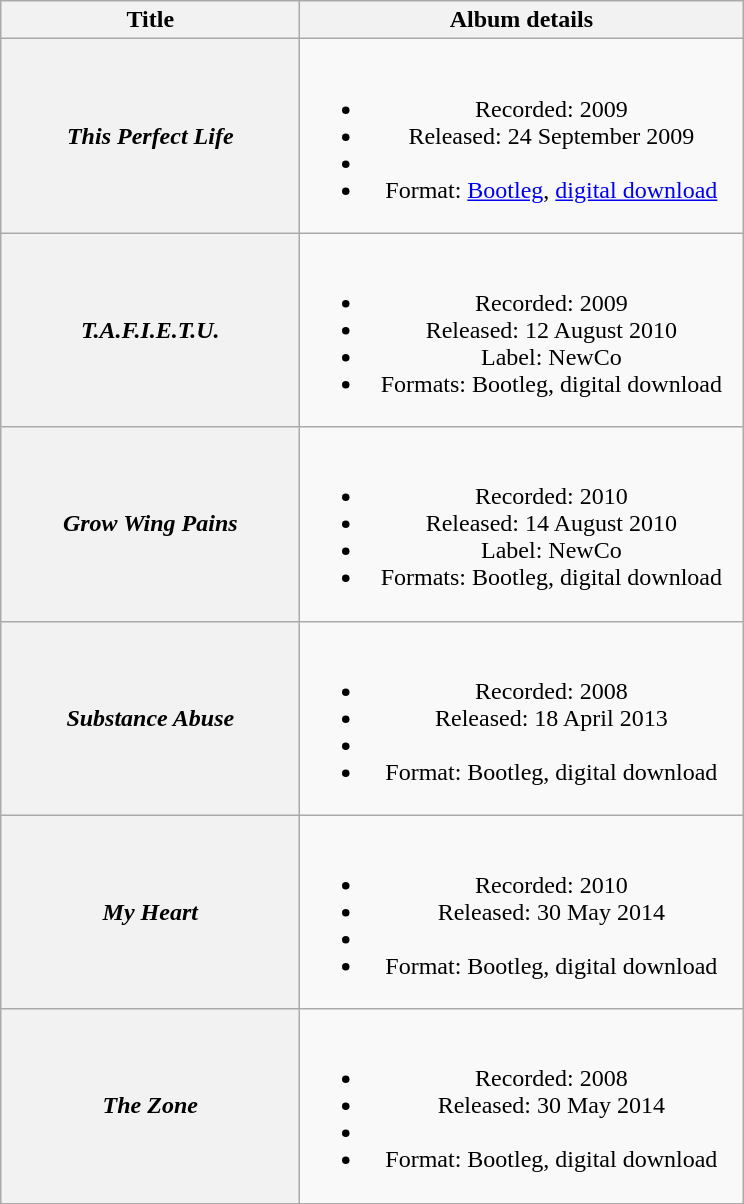<table class="wikitable plainrowheaders" style="text-align:center;">
<tr>
<th scope="col" style="width:12em;">Title</th>
<th scope="col" style="width:18em;">Album details</th>
</tr>
<tr>
<th scope="row"><em>This Perfect Life</em></th>
<td><br><ul><li>Recorded: 2009</li><li>Released: 24 September 2009</li><li></li><li>Format: <a href='#'>Bootleg</a>, <a href='#'>digital download</a></li></ul></td>
</tr>
<tr>
<th scope="row"><em>T.A.F.I.E.T.U.</em></th>
<td><br><ul><li>Recorded: 2009</li><li>Released: 12 August 2010</li><li>Label: NewCo</li><li>Formats: Bootleg, digital download</li></ul></td>
</tr>
<tr>
<th scope="row"><em>Grow Wing Pains</em></th>
<td><br><ul><li>Recorded: 2010</li><li>Released: 14 August 2010</li><li>Label: NewCo</li><li>Formats: Bootleg, digital download</li></ul></td>
</tr>
<tr>
<th scope="row"><em>Substance Abuse</em></th>
<td><br><ul><li>Recorded: 2008</li><li>Released: 18 April 2013</li><li></li><li>Format: Bootleg, digital download</li></ul></td>
</tr>
<tr>
<th scope="row"><em>My Heart</em></th>
<td><br><ul><li>Recorded: 2010</li><li>Released: 30 May 2014</li><li></li><li>Format: Bootleg, digital download</li></ul></td>
</tr>
<tr>
<th scope="row"><em>The Zone</em></th>
<td><br><ul><li>Recorded: 2008</li><li>Released: 30 May 2014</li><li></li><li>Format: Bootleg, digital download</li></ul></td>
</tr>
</table>
